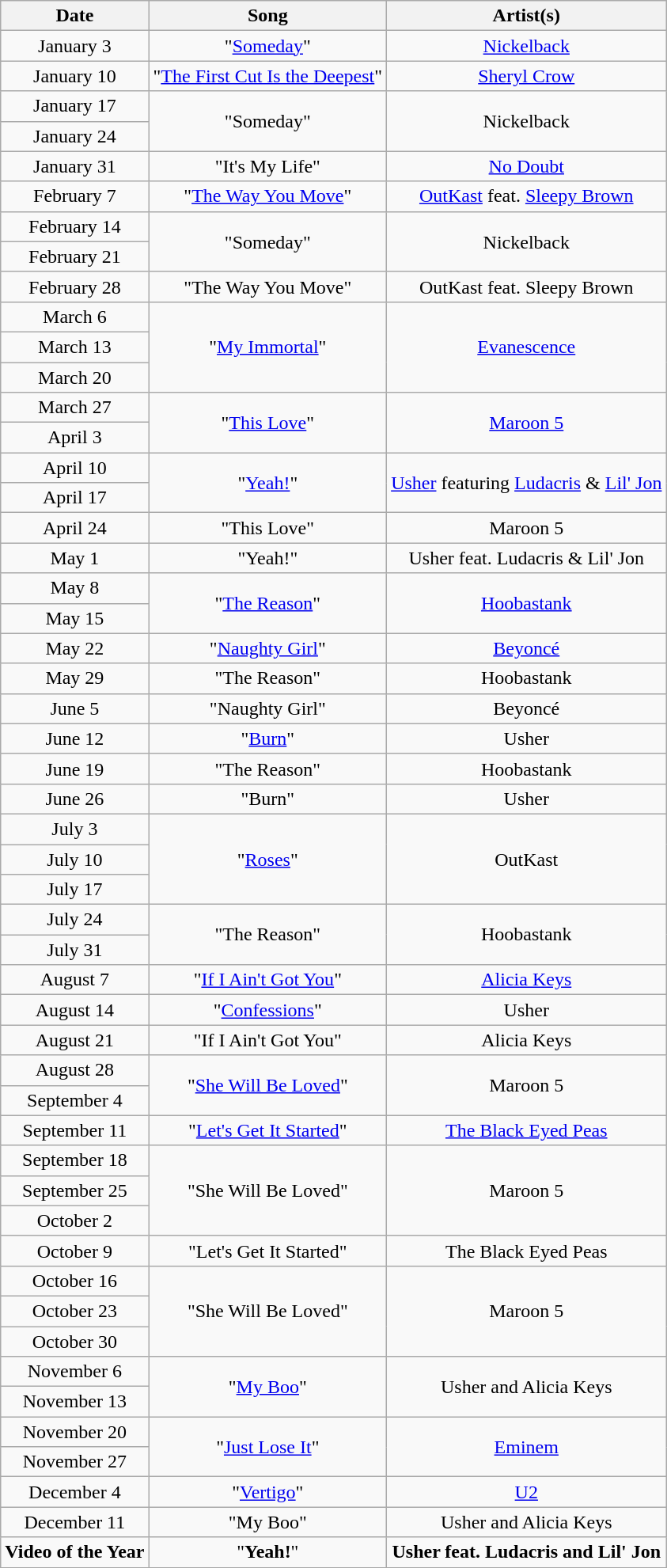<table class="wikitable collapsible collapsed" style="text-align:center;">
<tr>
<th>Date</th>
<th>Song</th>
<th>Artist(s)</th>
</tr>
<tr>
<td>January 3</td>
<td>"<a href='#'>Someday</a>"</td>
<td><a href='#'>Nickelback</a></td>
</tr>
<tr>
<td>January 10</td>
<td>"<a href='#'>The First Cut Is the Deepest</a>"</td>
<td><a href='#'>Sheryl Crow</a></td>
</tr>
<tr>
<td>January 17</td>
<td rowspan="2">"Someday"</td>
<td rowspan="2">Nickelback</td>
</tr>
<tr>
<td>January 24</td>
</tr>
<tr>
<td>January 31</td>
<td>"It's My Life"</td>
<td><a href='#'>No Doubt</a></td>
</tr>
<tr>
<td>February 7</td>
<td>"<a href='#'>The Way You Move</a>"</td>
<td><a href='#'>OutKast</a> feat. <a href='#'>Sleepy Brown</a></td>
</tr>
<tr>
<td>February 14</td>
<td rowspan="2">"Someday"</td>
<td rowspan="2">Nickelback</td>
</tr>
<tr>
<td>February 21</td>
</tr>
<tr>
<td>February 28</td>
<td>"The Way You Move"</td>
<td>OutKast feat. Sleepy Brown</td>
</tr>
<tr>
<td>March 6</td>
<td rowspan="3">"<a href='#'>My Immortal</a>"</td>
<td rowspan="3"><a href='#'>Evanescence</a></td>
</tr>
<tr>
<td>March 13</td>
</tr>
<tr>
<td>March 20</td>
</tr>
<tr>
<td>March 27</td>
<td rowspan="2">"<a href='#'>This Love</a>"</td>
<td rowspan="2"><a href='#'>Maroon 5</a></td>
</tr>
<tr>
<td>April 3</td>
</tr>
<tr>
<td>April 10</td>
<td rowspan="2">"<a href='#'>Yeah!</a>"</td>
<td rowspan="2"><a href='#'>Usher</a> featuring <a href='#'>Ludacris</a> & <a href='#'>Lil' Jon</a></td>
</tr>
<tr>
<td>April 17</td>
</tr>
<tr>
<td>April 24</td>
<td>"This Love"</td>
<td>Maroon 5</td>
</tr>
<tr>
<td>May 1</td>
<td>"Yeah!"</td>
<td>Usher feat. Ludacris & Lil' Jon</td>
</tr>
<tr>
<td>May 8</td>
<td rowspan="2">"<a href='#'>The Reason</a>"</td>
<td rowspan="2"><a href='#'>Hoobastank</a></td>
</tr>
<tr>
<td>May 15</td>
</tr>
<tr>
<td>May 22</td>
<td>"<a href='#'>Naughty Girl</a>"</td>
<td><a href='#'>Beyoncé</a></td>
</tr>
<tr>
<td>May 29</td>
<td>"The Reason"</td>
<td>Hoobastank</td>
</tr>
<tr>
<td>June 5</td>
<td>"Naughty Girl"</td>
<td>Beyoncé</td>
</tr>
<tr>
<td>June 12</td>
<td>"<a href='#'>Burn</a>"</td>
<td>Usher</td>
</tr>
<tr>
<td>June 19</td>
<td>"The Reason"</td>
<td>Hoobastank</td>
</tr>
<tr>
<td>June 26</td>
<td>"Burn"</td>
<td>Usher</td>
</tr>
<tr>
<td>July 3</td>
<td rowspan="3">"<a href='#'>Roses</a>"</td>
<td rowspan="3">OutKast</td>
</tr>
<tr>
<td>July 10</td>
</tr>
<tr>
<td>July 17</td>
</tr>
<tr>
<td>July 24</td>
<td rowspan="2">"The Reason"</td>
<td rowspan="2">Hoobastank</td>
</tr>
<tr>
<td>July 31</td>
</tr>
<tr>
<td>August 7</td>
<td>"<a href='#'>If I Ain't Got You</a>"</td>
<td><a href='#'>Alicia Keys</a></td>
</tr>
<tr>
<td>August 14</td>
<td>"<a href='#'>Confessions</a>"</td>
<td>Usher</td>
</tr>
<tr>
<td>August 21</td>
<td>"If I Ain't Got You"</td>
<td>Alicia Keys</td>
</tr>
<tr>
<td>August 28</td>
<td rowspan="2">"<a href='#'>She Will Be Loved</a>"</td>
<td rowspan="2">Maroon 5</td>
</tr>
<tr>
<td>September 4</td>
</tr>
<tr>
<td>September 11</td>
<td>"<a href='#'>Let's Get It Started</a>"</td>
<td><a href='#'>The Black Eyed Peas</a></td>
</tr>
<tr>
<td>September 18</td>
<td rowspan="3">"She Will Be Loved"</td>
<td rowspan="3">Maroon 5</td>
</tr>
<tr>
<td>September 25</td>
</tr>
<tr>
<td>October 2</td>
</tr>
<tr>
<td>October 9</td>
<td>"Let's Get It Started"</td>
<td>The Black Eyed Peas</td>
</tr>
<tr>
<td>October 16</td>
<td rowspan="3">"She Will Be Loved"</td>
<td rowspan="3">Maroon 5</td>
</tr>
<tr>
<td>October 23</td>
</tr>
<tr>
<td>October 30</td>
</tr>
<tr>
<td>November 6</td>
<td rowspan="2">"<a href='#'>My Boo</a>"</td>
<td rowspan="2">Usher and Alicia Keys</td>
</tr>
<tr>
<td>November 13</td>
</tr>
<tr>
<td>November 20</td>
<td rowspan="2">"<a href='#'>Just Lose It</a>"</td>
<td rowspan="2"><a href='#'>Eminem</a></td>
</tr>
<tr>
<td>November 27</td>
</tr>
<tr>
<td>December 4</td>
<td>"<a href='#'>Vertigo</a>"</td>
<td><a href='#'>U2</a></td>
</tr>
<tr>
<td>December 11</td>
<td>"My Boo"</td>
<td>Usher and Alicia Keys</td>
</tr>
<tr>
<td><strong>Video of the Year</strong></td>
<td>"<strong>Yeah!</strong>"</td>
<td><strong>Usher feat. Ludacris and Lil' Jon</strong></td>
</tr>
</table>
